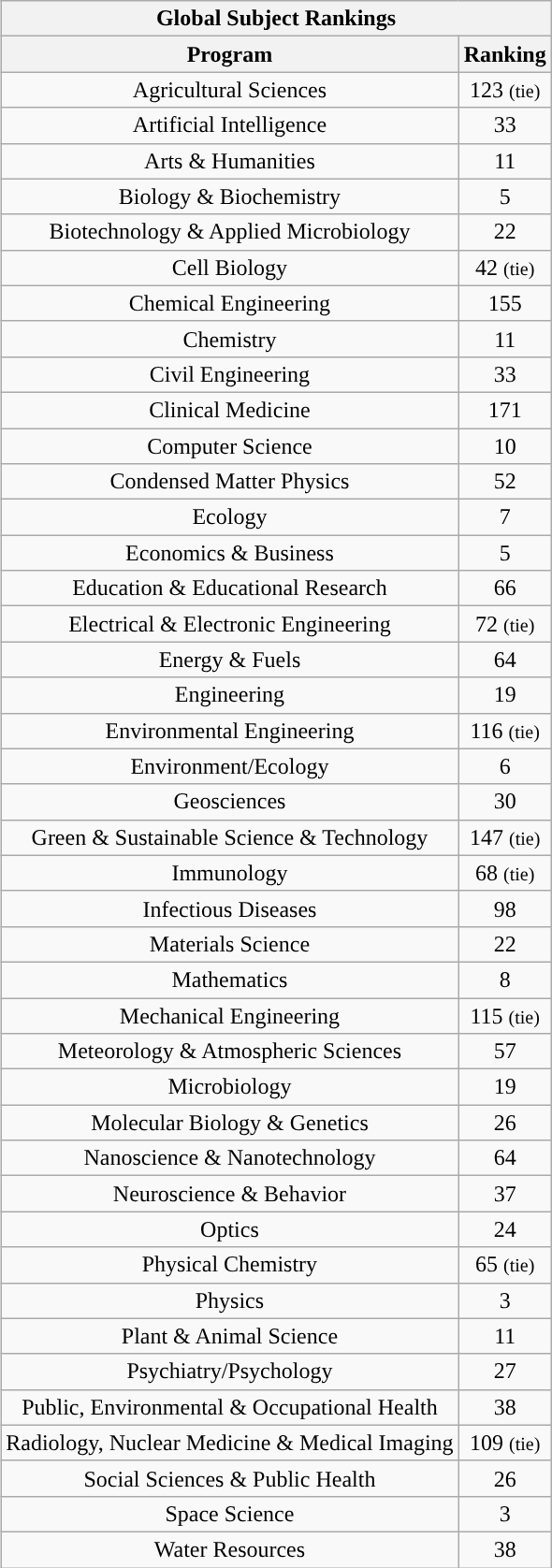<table class="wikitable sortable collapsible collapsed" style="float:right; clear:right; text-align:center">
<tr>
<th colspan=4>Global Subject Rankings</th>
</tr>
<tr>
<th>Program</th>
<th>Ranking</th>
</tr>
<tr>
<td>Agricultural Sciences</td>
<td>123 <small>(tie)</small></td>
</tr>
<tr>
<td>Artificial Intelligence</td>
<td>33</td>
</tr>
<tr>
<td>Arts & Humanities</td>
<td>11</td>
</tr>
<tr>
<td>Biology & Biochemistry</td>
<td>5</td>
</tr>
<tr>
<td>Biotechnology & Applied Microbiology</td>
<td>22</td>
</tr>
<tr>
<td>Cell Biology</td>
<td>42 <small>(tie)</small></td>
</tr>
<tr>
<td>Chemical Engineering</td>
<td>155</td>
</tr>
<tr>
<td>Chemistry</td>
<td>11</td>
</tr>
<tr>
<td>Civil Engineering</td>
<td>33</td>
</tr>
<tr>
<td>Clinical Medicine</td>
<td>171</td>
</tr>
<tr>
<td>Computer Science</td>
<td>10</td>
</tr>
<tr>
<td>Condensed Matter Physics</td>
<td>52</td>
</tr>
<tr>
<td>Ecology</td>
<td>7</td>
</tr>
<tr>
<td>Economics & Business</td>
<td>5</td>
</tr>
<tr>
<td>Education & Educational Research</td>
<td>66</td>
</tr>
<tr>
<td>Electrical & Electronic Engineering</td>
<td>72 <small>(tie)</small></td>
</tr>
<tr>
<td>Energy & Fuels</td>
<td>64</td>
</tr>
<tr>
<td>Engineering</td>
<td>19</td>
</tr>
<tr>
<td>Environmental Engineering</td>
<td>116 <small>(tie)</small></td>
</tr>
<tr>
<td>Environment/Ecology</td>
<td>6</td>
</tr>
<tr>
<td>Geosciences</td>
<td>30</td>
</tr>
<tr>
<td>Green & Sustainable Science & Technology</td>
<td>147 <small>(tie)</small></td>
</tr>
<tr>
<td>Immunology</td>
<td>68 <small>(tie)</small></td>
</tr>
<tr>
<td>Infectious Diseases</td>
<td>98</td>
</tr>
<tr>
<td>Materials Science</td>
<td>22</td>
</tr>
<tr>
<td>Mathematics</td>
<td>8</td>
</tr>
<tr>
<td>Mechanical Engineering</td>
<td>115 <small>(tie)</small></td>
</tr>
<tr>
<td>Meteorology & Atmospheric Sciences</td>
<td>57</td>
</tr>
<tr>
<td>Microbiology</td>
<td>19</td>
</tr>
<tr>
<td>Molecular Biology & Genetics</td>
<td>26</td>
</tr>
<tr>
<td>Nanoscience & Nanotechnology</td>
<td>64</td>
</tr>
<tr>
<td>Neuroscience & Behavior</td>
<td>37</td>
</tr>
<tr>
<td>Optics</td>
<td>24</td>
</tr>
<tr>
<td>Physical Chemistry</td>
<td>65 <small>(tie)</small></td>
</tr>
<tr>
<td>Physics</td>
<td>3</td>
</tr>
<tr>
<td>Plant & Animal Science</td>
<td>11</td>
</tr>
<tr>
<td>Psychiatry/Psychology</td>
<td>27</td>
</tr>
<tr>
<td>Public, Environmental & Occupational Health</td>
<td>38</td>
</tr>
<tr>
<td>Radiology, Nuclear Medicine & Medical Imaging</td>
<td>109 <small>(tie)</small></td>
</tr>
<tr>
<td>Social Sciences & Public Health</td>
<td>26</td>
</tr>
<tr>
<td>Space Science</td>
<td>3</td>
</tr>
<tr>
<td>Water Resources</td>
<td>38</td>
</tr>
</table>
